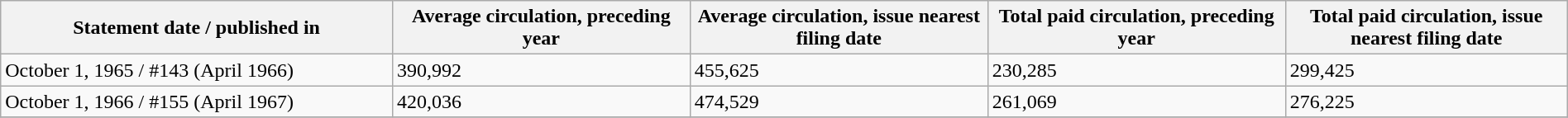<table class="wikitable" width=100%>
<tr>
<th width=25%>Statement date / published in</th>
<th width=19%>Average circulation, preceding year</th>
<th width=19%>Average circulation, issue nearest filing date</th>
<th width=19%>Total paid circulation, preceding year</th>
<th width=19%>Total paid circulation, issue nearest filing date</th>
</tr>
<tr>
<td>October 1, 1965 / #143 (April 1966)</td>
<td>390,992</td>
<td>455,625</td>
<td>230,285</td>
<td>299,425</td>
</tr>
<tr>
<td>October 1, 1966 / #155 (April 1967)</td>
<td>420,036</td>
<td>474,529</td>
<td>261,069</td>
<td>276,225</td>
</tr>
<tr>
</tr>
</table>
